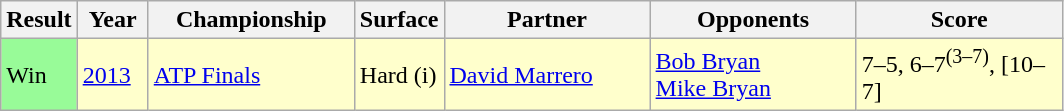<table class="sortable wikitable">
<tr>
<th style="width:40px">Result</th>
<th style="width:40px">Year</th>
<th style="width:130px">Championship</th>
<th style="width:50px">Surface</th>
<th style="width:130px">Partner</th>
<th style="width:130px">Opponents</th>
<th style="width:130px" class="unsortable">Score</th>
</tr>
<tr style="background:#ffffcc;">
<td style="background:#98fb98;">Win</td>
<td><a href='#'>2013</a></td>
<td><a href='#'>ATP Finals</a></td>
<td>Hard (i)</td>
<td> <a href='#'>David Marrero</a></td>
<td> <a href='#'>Bob Bryan</a><br> <a href='#'>Mike Bryan</a></td>
<td>7–5, 6–7<sup>(3–7)</sup>, [10–7]</td>
</tr>
</table>
